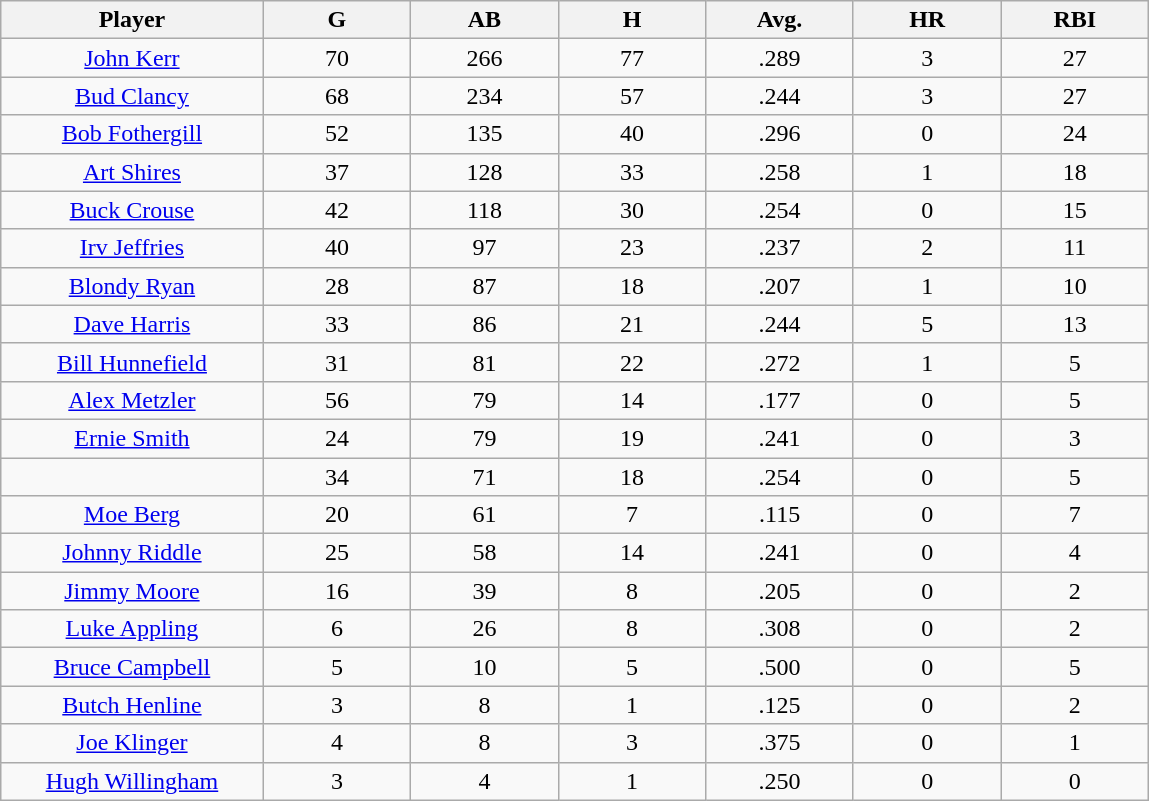<table class="wikitable sortable">
<tr>
<th bgcolor="#DDDDFF" width="16%">Player</th>
<th bgcolor="#DDDDFF" width="9%">G</th>
<th bgcolor="#DDDDFF" width="9%">AB</th>
<th bgcolor="#DDDDFF" width="9%">H</th>
<th bgcolor="#DDDDFF" width="9%">Avg.</th>
<th bgcolor="#DDDDFF" width="9%">HR</th>
<th bgcolor="#DDDDFF" width="9%">RBI</th>
</tr>
<tr align="center">
<td><a href='#'>John Kerr</a></td>
<td>70</td>
<td>266</td>
<td>77</td>
<td>.289</td>
<td>3</td>
<td>27</td>
</tr>
<tr align=center>
<td><a href='#'>Bud Clancy</a></td>
<td>68</td>
<td>234</td>
<td>57</td>
<td>.244</td>
<td>3</td>
<td>27</td>
</tr>
<tr align=center>
<td><a href='#'>Bob Fothergill</a></td>
<td>52</td>
<td>135</td>
<td>40</td>
<td>.296</td>
<td>0</td>
<td>24</td>
</tr>
<tr align=center>
<td><a href='#'>Art Shires</a></td>
<td>37</td>
<td>128</td>
<td>33</td>
<td>.258</td>
<td>1</td>
<td>18</td>
</tr>
<tr align=center>
<td><a href='#'>Buck Crouse</a></td>
<td>42</td>
<td>118</td>
<td>30</td>
<td>.254</td>
<td>0</td>
<td>15</td>
</tr>
<tr align=center>
<td><a href='#'>Irv Jeffries</a></td>
<td>40</td>
<td>97</td>
<td>23</td>
<td>.237</td>
<td>2</td>
<td>11</td>
</tr>
<tr align=center>
<td><a href='#'>Blondy Ryan</a></td>
<td>28</td>
<td>87</td>
<td>18</td>
<td>.207</td>
<td>1</td>
<td>10</td>
</tr>
<tr align=center>
<td><a href='#'>Dave Harris</a></td>
<td>33</td>
<td>86</td>
<td>21</td>
<td>.244</td>
<td>5</td>
<td>13</td>
</tr>
<tr align=center>
<td><a href='#'>Bill Hunnefield</a></td>
<td>31</td>
<td>81</td>
<td>22</td>
<td>.272</td>
<td>1</td>
<td>5</td>
</tr>
<tr align=center>
<td><a href='#'>Alex Metzler</a></td>
<td>56</td>
<td>79</td>
<td>14</td>
<td>.177</td>
<td>0</td>
<td>5</td>
</tr>
<tr align=center>
<td><a href='#'>Ernie Smith</a></td>
<td>24</td>
<td>79</td>
<td>19</td>
<td>.241</td>
<td>0</td>
<td>3</td>
</tr>
<tr align=center>
<td></td>
<td>34</td>
<td>71</td>
<td>18</td>
<td>.254</td>
<td>0</td>
<td>5</td>
</tr>
<tr align="center">
<td><a href='#'>Moe Berg</a></td>
<td>20</td>
<td>61</td>
<td>7</td>
<td>.115</td>
<td>0</td>
<td>7</td>
</tr>
<tr align=center>
<td><a href='#'>Johnny Riddle</a></td>
<td>25</td>
<td>58</td>
<td>14</td>
<td>.241</td>
<td>0</td>
<td>4</td>
</tr>
<tr align=center>
<td><a href='#'>Jimmy Moore</a></td>
<td>16</td>
<td>39</td>
<td>8</td>
<td>.205</td>
<td>0</td>
<td>2</td>
</tr>
<tr align=center>
<td><a href='#'>Luke Appling</a></td>
<td>6</td>
<td>26</td>
<td>8</td>
<td>.308</td>
<td>0</td>
<td>2</td>
</tr>
<tr align=center>
<td><a href='#'>Bruce Campbell</a></td>
<td>5</td>
<td>10</td>
<td>5</td>
<td>.500</td>
<td>0</td>
<td>5</td>
</tr>
<tr align=center>
<td><a href='#'>Butch Henline</a></td>
<td>3</td>
<td>8</td>
<td>1</td>
<td>.125</td>
<td>0</td>
<td>2</td>
</tr>
<tr align=center>
<td><a href='#'>Joe Klinger</a></td>
<td>4</td>
<td>8</td>
<td>3</td>
<td>.375</td>
<td>0</td>
<td>1</td>
</tr>
<tr align=center>
<td><a href='#'>Hugh Willingham</a></td>
<td>3</td>
<td>4</td>
<td>1</td>
<td>.250</td>
<td>0</td>
<td>0</td>
</tr>
</table>
